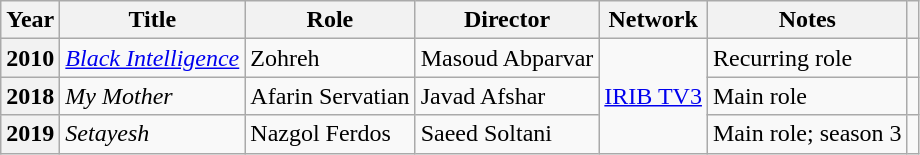<table class="wikitable plainrowheaders sortable"  style=font-size:100%>
<tr>
<th scope="col">Year</th>
<th scope="col">Title</th>
<th scope="col">Role</th>
<th scope="col">Director</th>
<th scope="col" class="unsortable">Network</th>
<th scope="col">Notes</th>
<th scope="col" class="unsortable"></th>
</tr>
<tr>
<th scope=row>2010</th>
<td><a href='#'><em>Black Intelligence</em></a></td>
<td>Zohreh</td>
<td>Masoud Abparvar</td>
<td rowspan="3"><a href='#'>IRIB TV3</a></td>
<td>Recurring role</td>
<td></td>
</tr>
<tr>
<th scope=row>2018</th>
<td><em>My Mother</em></td>
<td>Afarin Servatian</td>
<td>Javad Afshar</td>
<td>Main role</td>
<td></td>
</tr>
<tr>
<th scope=row>2019</th>
<td><em>Setayesh</em></td>
<td>Nazgol Ferdos</td>
<td>Saeed Soltani</td>
<td>Main role; season 3</td>
<td></td>
</tr>
</table>
